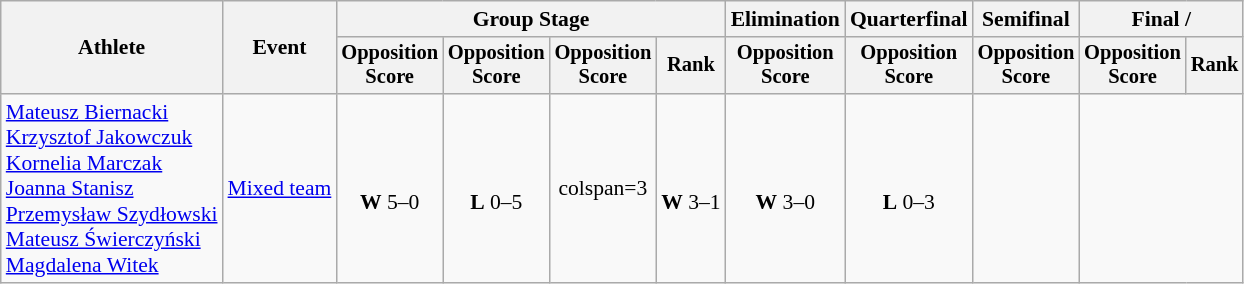<table class="wikitable" style="font-size:90%">
<tr>
<th rowspan=2>Athlete</th>
<th rowspan=2>Event</th>
<th colspan=4>Group Stage</th>
<th>Elimination</th>
<th>Quarterfinal</th>
<th>Semifinal</th>
<th colspan=2>Final / </th>
</tr>
<tr style="font-size:95%">
<th>Opposition<br>Score</th>
<th>Opposition<br>Score</th>
<th>Opposition<br>Score</th>
<th>Rank</th>
<th>Opposition<br>Score</th>
<th>Opposition<br>Score</th>
<th>Opposition<br>Score</th>
<th>Opposition<br>Score</th>
<th>Rank</th>
</tr>
<tr align=center>
<td align=left><a href='#'>Mateusz Biernacki</a><br><a href='#'>Krzysztof Jakowczuk</a><br><a href='#'>Kornelia Marczak</a><br><a href='#'>Joanna Stanisz</a><br><a href='#'>Przemysław Szydłowski</a><br><a href='#'>Mateusz Świerczyński</a><br><a href='#'>Magdalena Witek</a></td>
<td align=left><a href='#'>Mixed team</a></td>
<td><br><strong>W</strong> 5–0</td>
<td><br><strong>L</strong> 0–5</td>
<td>colspan=3 </td>
<td><br><strong>W</strong> 3–1</td>
<td><br><strong>W</strong> 3–0</td>
<td><br><strong>L</strong> 0–3</td>
<td></td>
</tr>
</table>
